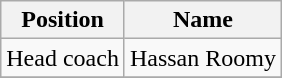<table class="wikitable">
<tr>
<th>Position</th>
<th>Name</th>
</tr>
<tr>
<td>Head coach</td>
<td>Hassan Roomy</td>
</tr>
<tr>
</tr>
</table>
